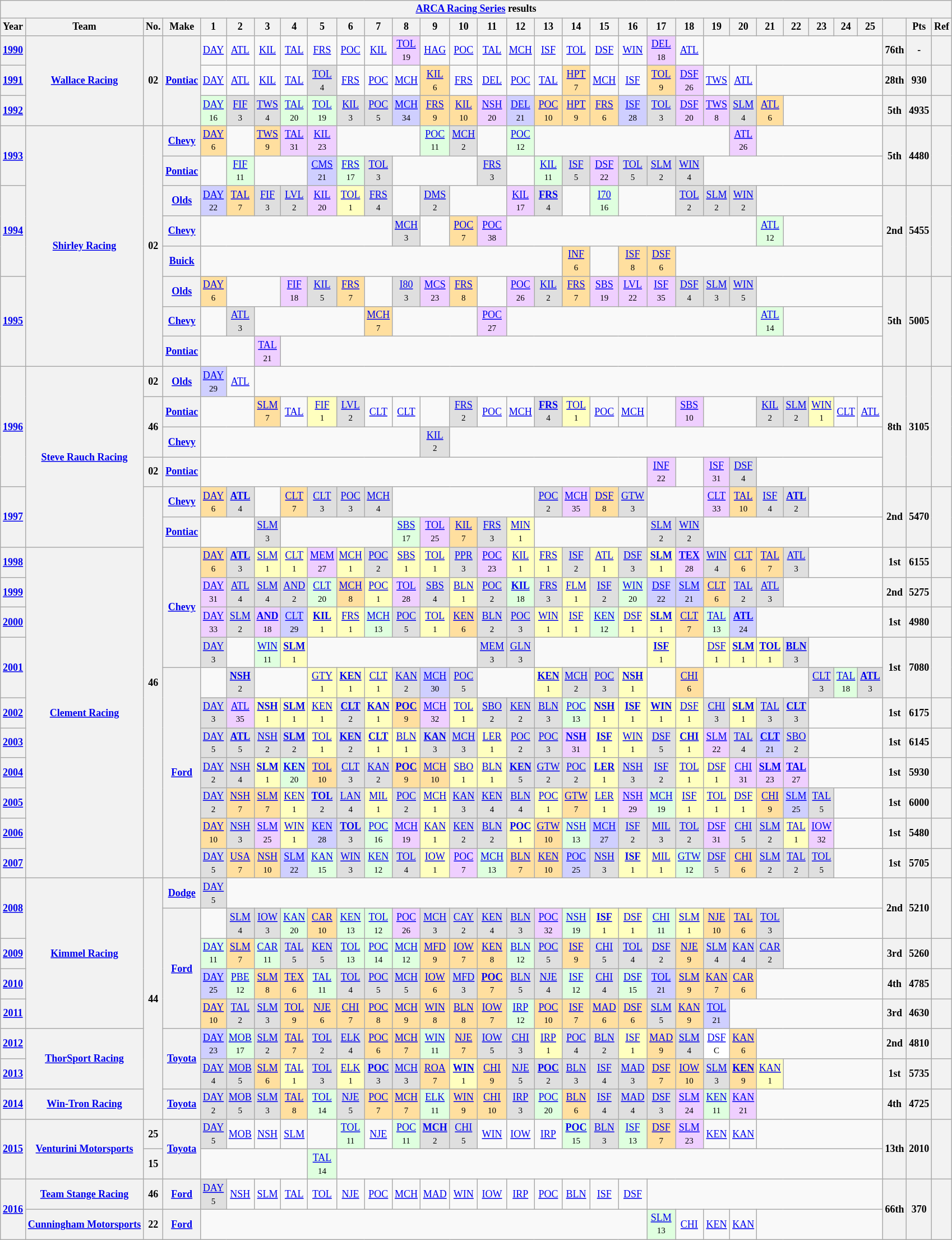<table class="wikitable" style="text-align:center; font-size:75%">
<tr>
<th colspan=45><a href='#'>ARCA Racing Series</a> results</th>
</tr>
<tr>
<th>Year</th>
<th>Team</th>
<th>No.</th>
<th>Make</th>
<th>1</th>
<th>2</th>
<th>3</th>
<th>4</th>
<th>5</th>
<th>6</th>
<th>7</th>
<th>8</th>
<th>9</th>
<th>10</th>
<th>11</th>
<th>12</th>
<th>13</th>
<th>14</th>
<th>15</th>
<th>16</th>
<th>17</th>
<th>18</th>
<th>19</th>
<th>20</th>
<th>21</th>
<th>22</th>
<th>23</th>
<th>24</th>
<th>25</th>
<th></th>
<th>Pts</th>
<th>Ref</th>
</tr>
<tr>
<th><a href='#'>1990</a></th>
<th rowspan=3><a href='#'>Wallace Racing</a></th>
<th rowspan=3>02</th>
<th rowspan=3><a href='#'>Pontiac</a></th>
<td><a href='#'>DAY</a></td>
<td><a href='#'>ATL</a></td>
<td><a href='#'>KIL</a></td>
<td><a href='#'>TAL</a></td>
<td><a href='#'>FRS</a></td>
<td><a href='#'>POC</a></td>
<td><a href='#'>KIL</a></td>
<td style="background:#EFCFFF;"><a href='#'>TOL</a><br><small>19</small></td>
<td><a href='#'>HAG</a></td>
<td><a href='#'>POC</a></td>
<td><a href='#'>TAL</a></td>
<td><a href='#'>MCH</a></td>
<td><a href='#'>ISF</a></td>
<td><a href='#'>TOL</a></td>
<td><a href='#'>DSF</a></td>
<td><a href='#'>WIN</a></td>
<td style="background:#EFCFFF;"><a href='#'>DEL</a><br><small>18</small></td>
<td><a href='#'>ATL</a></td>
<td colspan=7></td>
<th>76th</th>
<th>-</th>
<th></th>
</tr>
<tr>
<th><a href='#'>1991</a></th>
<td><a href='#'>DAY</a></td>
<td><a href='#'>ATL</a></td>
<td><a href='#'>KIL</a></td>
<td><a href='#'>TAL</a></td>
<td style="background:#DFDFDF;"><a href='#'>TOL</a><br><small>4</small></td>
<td><a href='#'>FRS</a></td>
<td><a href='#'>POC</a></td>
<td><a href='#'>MCH</a></td>
<td style="background:#FFDF9F;"><a href='#'>KIL</a><br><small>6</small></td>
<td><a href='#'>FRS</a></td>
<td><a href='#'>DEL</a></td>
<td><a href='#'>POC</a></td>
<td><a href='#'>TAL</a></td>
<td style="background:#FFDF9F;"><a href='#'>HPT</a><br><small>7</small></td>
<td><a href='#'>MCH</a></td>
<td><a href='#'>ISF</a></td>
<td style="background:#FFDF9F;"><a href='#'>TOL</a><br><small>9</small></td>
<td style="background:#EFCFFF;"><a href='#'>DSF</a><br><small>26</small></td>
<td><a href='#'>TWS</a></td>
<td><a href='#'>ATL</a></td>
<td colspan=5></td>
<th>28th</th>
<th>930</th>
<th></th>
</tr>
<tr>
<th><a href='#'>1992</a></th>
<td style="background:#DFFFDF;"><a href='#'>DAY</a><br><small>16</small></td>
<td style="background:#DFDFDF;"><a href='#'>FIF</a><br><small>3</small></td>
<td style="background:#DFDFDF;"><a href='#'>TWS</a><br><small>4</small></td>
<td style="background:#DFFFDF;"><a href='#'>TAL</a><br><small>20</small></td>
<td style="background:#DFFFDF;"><a href='#'>TOL</a><br><small>19</small></td>
<td style="background:#DFDFDF;"><a href='#'>KIL</a><br><small>3</small></td>
<td style="background:#DFDFDF;"><a href='#'>POC</a><br><small>5</small></td>
<td style="background:#CFCFFF;"><a href='#'>MCH</a><br><small>34</small></td>
<td style="background:#FFDF9F;"><a href='#'>FRS</a><br><small>9</small></td>
<td style="background:#FFDF9F;"><a href='#'>KIL</a><br><small>10</small></td>
<td style="background:#EFCFFF;"><a href='#'>NSH</a><br><small>20</small></td>
<td style="background:#CFCFFF;"><a href='#'>DEL</a><br><small>21</small></td>
<td style="background:#FFDF9F;"><a href='#'>POC</a><br><small>10</small></td>
<td style="background:#FFDF9F;"><a href='#'>HPT</a><br><small>9</small></td>
<td style="background:#FFDF9F;"><a href='#'>FRS</a><br><small>6</small></td>
<td style="background:#CFCFFF;"><a href='#'>ISF</a><br><small>28</small></td>
<td style="background:#DFDFDF;"><a href='#'>TOL</a><br><small>3</small></td>
<td style="background:#EFCFFF;"><a href='#'>DSF</a><br><small>20</small></td>
<td style="background:#EFCFFF;"><a href='#'>TWS</a><br><small>8</small></td>
<td style="background:#DFDFDF;"><a href='#'>SLM</a><br><small>4</small></td>
<td style="background:#FFDF9F;"><a href='#'>ATL</a><br><small>6</small></td>
<td colspan=4></td>
<th>5th</th>
<th>4935</th>
<th></th>
</tr>
<tr>
<th rowspan=2><a href='#'>1993</a></th>
<th rowspan=8><a href='#'>Shirley Racing</a></th>
<th rowspan=8>02</th>
<th><a href='#'>Chevy</a></th>
<td style="background:#FFDF9F;"><a href='#'>DAY</a><br><small>6</small></td>
<td></td>
<td style="background:#FFDF9F;"><a href='#'>TWS</a><br><small>9</small></td>
<td style="background:#EFCFFF;"><a href='#'>TAL</a><br><small>31</small></td>
<td style="background:#EFCFFF;"><a href='#'>KIL</a><br><small>23</small></td>
<td colspan=3></td>
<td style="background:#DFFFDF;"><a href='#'>POC</a><br><small>11</small></td>
<td style="background:#DFDFDF;"><a href='#'>MCH</a><br><small>2</small></td>
<td></td>
<td style="background:#DFFFDF;"><a href='#'>POC</a><br><small>12</small></td>
<td colspan=7></td>
<td style="background:#EFCFFF;"><a href='#'>ATL</a><br><small>26</small></td>
<td colspan=5></td>
<th rowspan=2>5th</th>
<th rowspan=2>4480</th>
<th rowspan=2></th>
</tr>
<tr>
<th><a href='#'>Pontiac</a></th>
<td></td>
<td style="background:#DFFFDF;"><a href='#'>FIF</a><br><small>11</small></td>
<td colspan=2></td>
<td style="background:#CFCFFF;"><a href='#'>CMS</a><br><small>21</small></td>
<td style="background:#DFFFDF;"><a href='#'>FRS</a><br><small>17</small></td>
<td style="background:#DFDFDF;"><a href='#'>TOL</a><br><small>3</small></td>
<td colspan=3></td>
<td style="background:#DFDFDF;"><a href='#'>FRS</a><br><small>3</small></td>
<td></td>
<td style="background:#DFFFDF;"><a href='#'>KIL</a><br><small>11</small></td>
<td style="background:#DFDFDF;"><a href='#'>ISF</a><br><small>5</small></td>
<td style="background:#EFCFFF;"><a href='#'>DSF</a><br><small>22</small></td>
<td style="background:#DFDFDF;"><a href='#'>TOL</a><br><small>5</small></td>
<td style="background:#DFDFDF;"><a href='#'>SLM</a><br><small>2</small></td>
<td style="background:#DFDFDF;"><a href='#'>WIN</a><br><small>4</small></td>
<td colspan=7></td>
</tr>
<tr>
<th rowspan=3><a href='#'>1994</a><br><small></small></th>
<th><a href='#'>Olds</a></th>
<td style="background:#CFCFFF;"><a href='#'>DAY</a><br><small>22</small></td>
<td style="background:#FFDF9F;"><a href='#'>TAL</a><br><small>7</small></td>
<td style="background:#DFDFDF;"><a href='#'>FIF</a><br><small>3</small></td>
<td style="background:#DFDFDF;"><a href='#'>LVL</a><br><small>2</small></td>
<td style="background:#EFCFFF;"><a href='#'>KIL</a><br><small>20</small></td>
<td style="background:#FFFFBF;"><a href='#'>TOL</a><br><small>1</small></td>
<td style="background:#DFDFDF;"><a href='#'>FRS</a><br><small>4</small></td>
<td></td>
<td style="background:#DFDFDF;"><a href='#'>DMS</a><br><small>2</small></td>
<td colspan=2></td>
<td style="background:#EFCFFF;"><a href='#'>KIL</a><br><small>17</small></td>
<td style="background:#DFDFDF;"><strong><a href='#'>FRS</a></strong><br><small>4</small></td>
<td></td>
<td style="background:#DFFFDF;"><a href='#'>I70</a><br><small>16</small></td>
<td colspan=2></td>
<td style="background:#DFDFDF;"><a href='#'>TOL</a><br><small>2</small></td>
<td style="background:#DFDFDF;"><a href='#'>SLM</a><br><small>2</small></td>
<td style="background:#DFDFDF;"><a href='#'>WIN</a><br><small>2</small></td>
<td colspan=5></td>
<th rowspan=3>2nd</th>
<th rowspan=3>5455</th>
<th rowspan=3></th>
</tr>
<tr>
<th><a href='#'>Chevy</a></th>
<td colspan=7></td>
<td style="background:#DFDFDF;"><a href='#'>MCH</a><br><small>3</small></td>
<td></td>
<td style="background:#FFDF9F;"><a href='#'>POC</a><br><small>7</small></td>
<td style="background:#EFCFFF;"><a href='#'>POC</a><br><small>38</small></td>
<td colspan=9></td>
<td style="background:#DFFFDF;"><a href='#'>ATL</a><br><small>12</small></td>
</tr>
<tr>
<th><a href='#'>Buick</a></th>
<td colspan=13></td>
<td style="background:#FFDF9F;"><a href='#'>INF</a><br><small>6</small></td>
<td></td>
<td style="background:#FFDF9F;"><a href='#'>ISF</a><br><small>8</small></td>
<td style="background:#FFDF9F;"><a href='#'>DSF</a><br><small>6</small></td>
<td colspan=8></td>
</tr>
<tr>
<th rowspan=3><a href='#'>1995</a><br><small></small></th>
<th><a href='#'>Olds</a></th>
<td style="background:#FFDF9F;"><a href='#'>DAY</a><br><small>6</small></td>
<td colspan=2></td>
<td style="background:#EFCFFF;"><a href='#'>FIF</a><br><small>18</small></td>
<td style="background:#DFDFDF;"><a href='#'>KIL</a><br><small>5</small></td>
<td style="background:#FFDF9F;"><a href='#'>FRS</a><br><small>7</small></td>
<td></td>
<td style="background:#DFDFDF;"><a href='#'>I80</a><br><small>3</small></td>
<td style="background:#EFCFFF;"><a href='#'>MCS</a><br><small>23</small></td>
<td style="background:#FFDF9F;"><a href='#'>FRS</a><br><small>8</small></td>
<td></td>
<td style="background:#EFCFFF;"><a href='#'>POC</a><br><small>26</small></td>
<td style="background:#DFDFDF;"><a href='#'>KIL</a><br><small>2</small></td>
<td style="background:#FFDF9F;"><a href='#'>FRS</a><br><small>7</small></td>
<td style="background:#EFCFFF;"><a href='#'>SBS</a><br><small>19</small></td>
<td style="background:#EFCFFF;"><a href='#'>LVL</a><br><small>22</small></td>
<td style="background:#EFCFFF;"><a href='#'>ISF</a><br><small>35</small></td>
<td style="background:#DFDFDF;"><a href='#'>DSF</a><br><small>4</small></td>
<td style="background:#DFDFDF;"><a href='#'>SLM</a><br><small>3</small></td>
<td style="background:#DFDFDF;"><a href='#'>WIN</a><br><small>5</small></td>
<td colspan=5></td>
<th rowspan=3>5th</th>
<th rowspan=3>5005</th>
<th rowspan=3></th>
</tr>
<tr>
<th><a href='#'>Chevy</a></th>
<td></td>
<td style="background:#DFDFDF;"><a href='#'>ATL</a><br><small>3</small></td>
<td colspan=4></td>
<td style="background:#FFDF9F;"><a href='#'>MCH</a><br><small>7</small></td>
<td colspan=3></td>
<td style="background:#EFCFFF;"><a href='#'>POC</a><br><small>27</small></td>
<td colspan=9></td>
<td style="background:#DFFFDF;"><a href='#'>ATL</a><br><small>14</small></td>
<td colspan=4></td>
</tr>
<tr>
<th><a href='#'>Pontiac</a></th>
<td colspan=2></td>
<td style="background:#EFCFFF;"><a href='#'>TAL</a><br><small>21</small></td>
<td colspan=22></td>
</tr>
<tr>
<th rowspan=4><a href='#'>1996</a></th>
<th rowspan=6><a href='#'>Steve Rauch Racing</a></th>
<th>02</th>
<th><a href='#'>Olds</a></th>
<td style="background:#CFCFFF;"><a href='#'>DAY</a><br><small>29</small></td>
<td><a href='#'>ATL</a></td>
<td colspan=23></td>
<th rowspan=4>8th</th>
<th rowspan=4>3105</th>
<th rowspan=4></th>
</tr>
<tr>
<th rowspan=2>46</th>
<th><a href='#'>Pontiac</a></th>
<td colspan=2></td>
<td style="background:#FFDF9F;"><a href='#'>SLM</a><br><small>7</small></td>
<td><a href='#'>TAL</a></td>
<td style="background:#FFFFBF;"><a href='#'>FIF</a><br><small>1</small></td>
<td style="background:#DFDFDF;"><a href='#'>LVL</a><br><small>2</small></td>
<td><a href='#'>CLT</a></td>
<td><a href='#'>CLT</a></td>
<td></td>
<td style="background:#DFDFDF;"><a href='#'>FRS</a><br><small>2</small></td>
<td><a href='#'>POC</a></td>
<td><a href='#'>MCH</a></td>
<td style="background:#DFDFDF;"><strong><a href='#'>FRS</a></strong><br><small>4</small></td>
<td style="background:#FFFFBF;"><a href='#'>TOL</a><br><small>1</small></td>
<td><a href='#'>POC</a></td>
<td><a href='#'>MCH</a></td>
<td></td>
<td style="background:#EFCFFF;"><a href='#'>SBS</a><br><small>10</small></td>
<td colspan=2></td>
<td style="background:#DFDFDF;"><a href='#'>KIL</a><br><small>2</small></td>
<td style="background:#DFDFDF;"><a href='#'>SLM</a><br><small>2</small></td>
<td style="background:#FFFFBF;"><a href='#'>WIN</a><br><small>1</small></td>
<td><a href='#'>CLT</a></td>
<td><a href='#'>ATL</a></td>
</tr>
<tr>
<th><a href='#'>Chevy</a></th>
<td colspan=8></td>
<td style="background:#DFDFDF;"><a href='#'>KIL</a><br><small>2</small></td>
<td colspan=16></td>
</tr>
<tr>
<th>02</th>
<th><a href='#'>Pontiac</a></th>
<td colspan=16></td>
<td style="background:#EFCFFF;"><a href='#'>INF</a><br><small>22</small></td>
<td></td>
<td style="background:#EFCFFF;"><a href='#'>ISF</a><br><small>31</small></td>
<td style="background:#DFDFDF;"><a href='#'>DSF</a><br><small>4</small></td>
<td colspan=5></td>
</tr>
<tr>
<th rowspan=2><a href='#'>1997</a></th>
<th rowspan=13>46</th>
<th><a href='#'>Chevy</a></th>
<td style="background:#FFDF9F;"><a href='#'>DAY</a><br><small>6</small></td>
<td style="background:#DFDFDF;"><strong><a href='#'>ATL</a></strong><br><small>4</small></td>
<td></td>
<td style="background:#FFDF9F;"><a href='#'>CLT</a><br><small>7</small></td>
<td style="background:#DFDFDF;"><a href='#'>CLT</a><br><small>3</small></td>
<td style="background:#DFDFDF;"><a href='#'>POC</a><br><small>3</small></td>
<td style="background:#DFDFDF;"><a href='#'>MCH</a><br><small>4</small></td>
<td colspan=5></td>
<td style="background:#DFDFDF;"><a href='#'>POC</a><br><small>2</small></td>
<td style="background:#EFCFFF;"><a href='#'>MCH</a><br><small>35</small></td>
<td style="background:#FFDF9F;"><a href='#'>DSF</a><br><small>8</small></td>
<td style="background:#DFDFDF;"><a href='#'>GTW</a><br><small>3</small></td>
<td colspan=2></td>
<td style="background:#EFCFFF;"><a href='#'>CLT</a><br><small>33</small></td>
<td style="background:#FFDF9F;"><a href='#'>TAL</a><br><small>10</small></td>
<td style="background:#DFDFDF;"><a href='#'>ISF</a><br><small>4</small></td>
<td style="background:#DFDFDF;"><strong><a href='#'>ATL</a></strong><br><small>2</small></td>
<td colspan=3></td>
<th rowspan=2>2nd</th>
<th rowspan=2>5470</th>
<th rowspan=2></th>
</tr>
<tr>
<th><a href='#'>Pontiac</a></th>
<td colspan=2></td>
<td style="background:#DFDFDF;"><a href='#'>SLM</a><br><small>3</small></td>
<td colspan=4></td>
<td style="background:#DFFFDF;"><a href='#'>SBS</a><br><small>17</small></td>
<td style="background:#EFCFFF;"><a href='#'>TOL</a><br><small>25</small></td>
<td style="background:#FFDF9F;"><a href='#'>KIL</a><br><small>7</small></td>
<td style="background:#DFDFDF;"><a href='#'>FRS</a><br><small>3</small></td>
<td style="background:#FFFFBF;"><a href='#'>MIN</a><br><small>1</small></td>
<td colspan=4></td>
<td style="background:#DFDFDF;"><a href='#'>SLM</a><br><small>2</small></td>
<td style="background:#DFDFDF;"><a href='#'>WIN</a><br><small>2</small></td>
<td colspan=7></td>
</tr>
<tr>
<th><a href='#'>1998</a></th>
<th rowspan=11><a href='#'>Clement Racing</a></th>
<th rowspan=4><a href='#'>Chevy</a></th>
<td style="background:#FFDF9F;"><a href='#'>DAY</a><br><small>6</small></td>
<td style="background:#DFDFDF;"><strong><a href='#'>ATL</a></strong><br><small>3</small></td>
<td style="background:#FFFFBF;"><a href='#'>SLM</a><br><small>1</small></td>
<td style="background:#FFFFBF;"><a href='#'>CLT</a><br><small>1</small></td>
<td style="background:#EFCFFF;"><a href='#'>MEM</a><br><small>27</small></td>
<td style="background:#FFFFBF;"><a href='#'>MCH</a><br><small>1</small></td>
<td style="background:#DFDFDF;"><a href='#'>POC</a><br><small>2</small></td>
<td style="background:#FFFFBF;"><a href='#'>SBS</a><br><small>1</small></td>
<td style="background:#FFFFBF;"><a href='#'>TOL</a><br><small>1</small></td>
<td style="background:#DFDFDF;"><a href='#'>PPR</a><br><small>3</small></td>
<td style="background:#EFCFFF;"><a href='#'>POC</a><br><small>23</small></td>
<td style="background:#FFFFBF;"><a href='#'>KIL</a><br><small>1</small></td>
<td style="background:#FFFFBF;"><a href='#'>FRS</a><br><small>1</small></td>
<td style="background:#DFDFDF;"><a href='#'>ISF</a><br><small>2</small></td>
<td style="background:#FFFFBF;"><a href='#'>ATL</a><br><small>1</small></td>
<td style="background:#DFDFDF;"><a href='#'>DSF</a><br><small>3</small></td>
<td style="background:#FFFFBF;"><strong><a href='#'>SLM</a></strong><br><small>1</small></td>
<td style="background:#EFCFFF;"><strong><a href='#'>TEX</a></strong><br><small>28</small></td>
<td style="background:#DFDFDF;"><a href='#'>WIN</a><br><small>4</small></td>
<td style="background:#FFDF9F;"><a href='#'>CLT</a><br><small>6</small></td>
<td style="background:#FFDF9F;"><a href='#'>TAL</a><br><small>7</small></td>
<td style="background:#DFDFDF;"><a href='#'>ATL</a><br><small>3</small></td>
<td colspan=3></td>
<th>1st</th>
<th>6155</th>
<th></th>
</tr>
<tr>
<th><a href='#'>1999</a></th>
<td style="background:#EFCFFF;"><a href='#'>DAY</a><br><small>31</small></td>
<td style="background:#DFDFDF;"><a href='#'>ATL</a><br><small>4</small></td>
<td style="background:#DFDFDF;"><a href='#'>SLM</a><br><small>4</small></td>
<td style="background:#DFDFDF;"><a href='#'>AND</a><br><small>2</small></td>
<td style="background:#DFFFDF;"><a href='#'>CLT</a><br><small>20</small></td>
<td style="background:#FFDF9F;"><a href='#'>MCH</a><br><small>8</small></td>
<td style="background:#FFFFBF;"><a href='#'>POC</a><br><small>1</small></td>
<td style="background:#EFCFFF;"><a href='#'>TOL</a><br><small>28</small></td>
<td style="background:#DFDFDF;"><a href='#'>SBS</a><br><small>4</small></td>
<td style="background:#FFFFBF;"><a href='#'>BLN</a><br><small>1</small></td>
<td style="background:#DFDFDF;"><a href='#'>POC</a><br><small>2</small></td>
<td style="background:#DFFFDF;"><strong><a href='#'>KIL</a></strong><br><small>18</small></td>
<td style="background:#DFDFDF;"><a href='#'>FRS</a><br><small>3</small></td>
<td style="background:#FFFFBF;"><a href='#'>FLM</a><br><small>1</small></td>
<td style="background:#DFDFDF;"><a href='#'>ISF</a><br><small>2</small></td>
<td style="background:#DFFFDF;"><a href='#'>WIN</a><br><small>20</small></td>
<td style="background:#CFCFFF;"><a href='#'>DSF</a><br><small>22</small></td>
<td style="background:#CFCFFF;"><a href='#'>SLM</a><br><small>21</small></td>
<td style="background:#FFDF9F;"><a href='#'>CLT</a><br><small>6</small></td>
<td style="background:#DFDFDF;"><a href='#'>TAL</a><br><small>2</small></td>
<td style="background:#DFDFDF;"><a href='#'>ATL</a><br><small>3</small></td>
<td colspan=4></td>
<th>2nd</th>
<th>5275</th>
<th></th>
</tr>
<tr>
<th><a href='#'>2000</a></th>
<td style="background:#EFCFFF;"><a href='#'>DAY</a><br><small>33</small></td>
<td style="background:#DFDFDF;"><a href='#'>SLM</a><br><small>2</small></td>
<td style="background:#EFCFFF;"><strong><a href='#'>AND</a></strong><br><small>18</small></td>
<td style="background:#CFCFFF;"><a href='#'>CLT</a><br><small>29</small></td>
<td style="background:#FFFFBF;"><strong><a href='#'>KIL</a></strong><br><small>1</small></td>
<td style="background:#FFFFBF;"><a href='#'>FRS</a><br><small>1</small></td>
<td style="background:#DFFFDF;"><a href='#'>MCH</a><br><small>13</small></td>
<td style="background:#DFDFDF;"><a href='#'>POC</a><br><small>5</small></td>
<td style="background:#FFFFBF;"><a href='#'>TOL</a><br><small>1</small></td>
<td style="background:#FFDF9F;"><a href='#'>KEN</a><br><small>6</small></td>
<td style="background:#DFDFDF;"><a href='#'>BLN</a><br><small>2</small></td>
<td style="background:#DFDFDF;"><a href='#'>POC</a><br><small>3</small></td>
<td style="background:#FFFFBF;"><a href='#'>WIN</a><br><small>1</small></td>
<td style="background:#FFFFBF;"><a href='#'>ISF</a><br><small>1</small></td>
<td style="background:#DFFFDF;"><a href='#'>KEN</a><br><small>12</small></td>
<td style="background:#FFFFBF;"><a href='#'>DSF</a><br><small>1</small></td>
<td style="background:#FFFFBF;"><strong><a href='#'>SLM</a></strong><br><small>1</small></td>
<td style="background:#FFDF9F;"><a href='#'>CLT</a><br><small>7</small></td>
<td style="background:#DFFFDF;"><a href='#'>TAL</a><br><small>13</small></td>
<td style="background:#CFCFFF;"><strong><a href='#'>ATL</a></strong><br><small>24</small></td>
<td colspan=5></td>
<th>1st</th>
<th>4980</th>
<th></th>
</tr>
<tr>
<th rowspan=2><a href='#'>2001</a></th>
<td style="background:#DFDFDF;"><a href='#'>DAY</a><br><small>3</small></td>
<td></td>
<td style="background:#DFFFDF;"><a href='#'>WIN</a><br><small>11</small></td>
<td style="background:#FFFFBF;"><strong><a href='#'>SLM</a></strong><br><small>1</small></td>
<td colspan=6></td>
<td style="background:#DFDFDF;"><a href='#'>MEM</a><br><small>3</small></td>
<td style="background:#DFDFDF;"><a href='#'>GLN</a><br><small>3</small></td>
<td colspan=4></td>
<td style="background:#FFFFBF;"><strong><a href='#'>ISF</a></strong><br><small>1</small></td>
<td></td>
<td style="background:#FFFFBF;"><a href='#'>DSF</a><br><small>1</small></td>
<td style="background:#FFFFBF;"><strong><a href='#'>SLM</a></strong><br><small>1</small></td>
<td style="background:#FFFFBF;"><strong><a href='#'>TOL</a></strong><br><small>1</small></td>
<td style="background:#DFDFDF;"><strong><a href='#'>BLN</a></strong><br><small>3</small></td>
<td colspan=3></td>
<th rowspan=2>1st</th>
<th rowspan=2>7080</th>
<th rowspan=2></th>
</tr>
<tr>
<th rowspan=7><a href='#'>Ford</a></th>
<td></td>
<td style="background:#DFDFDF;"><strong><a href='#'>NSH</a></strong><br><small>2</small></td>
<td colspan=2></td>
<td style="background:#FFFFBF;"><a href='#'>GTY</a><br><small>1</small></td>
<td style="background:#FFFFBF;"><strong><a href='#'>KEN</a></strong><br><small>1</small></td>
<td style="background:#FFFFBF;"><a href='#'>CLT</a><br><small>1</small></td>
<td style="background:#DFDFDF;"><a href='#'>KAN</a><br><small>2</small></td>
<td style="background:#CFCFFF;"><a href='#'>MCH</a><br><small>30</small></td>
<td style="background:#DFDFDF;"><a href='#'>POC</a><br><small>5</small></td>
<td colspan=2></td>
<td style="background:#FFFFBF;"><strong><a href='#'>KEN</a></strong><br><small>1</small></td>
<td style="background:#DFDFDF;"><a href='#'>MCH</a><br><small>2</small></td>
<td style="background:#DFDFDF;"><a href='#'>POC</a><br><small>3</small></td>
<td style="background:#FFFFBF;"><strong><a href='#'>NSH</a></strong><br><small>1</small></td>
<td></td>
<td style="background:#FFDF9F;"><a href='#'>CHI</a><br><small>6</small></td>
<td colspan=4></td>
<td style="background:#DFDFDF;"><a href='#'>CLT</a><br><small>3</small></td>
<td style="background:#DFFFDF;"><a href='#'>TAL</a><br><small>18</small></td>
<td style="background:#DFDFDF;"><strong><a href='#'>ATL</a></strong><br><small>3</small></td>
</tr>
<tr>
<th><a href='#'>2002</a></th>
<td style="background:#DFDFDF;"><a href='#'>DAY</a><br><small>3</small></td>
<td style="background:#EFCFFF;"><a href='#'>ATL</a><br><small>35</small></td>
<td style="background:#FFFFBF;"><strong><a href='#'>NSH</a></strong><br><small>1</small></td>
<td style="background:#FFFFBF;"><strong><a href='#'>SLM</a></strong><br><small>1</small></td>
<td style="background:#FFFFBF;"><a href='#'>KEN</a><br><small>1</small></td>
<td style="background:#DFDFDF;"><strong><a href='#'>CLT</a></strong><br><small>2</small></td>
<td style="background:#FFFFBF;"><strong><a href='#'>KAN</a></strong><br><small>1</small></td>
<td style="background:#FFDF9F;"><strong><a href='#'>POC</a></strong><br><small>9</small></td>
<td style="background:#EFCFFF;"><a href='#'>MCH</a><br><small>32</small></td>
<td style="background:#FFFFBF;"><a href='#'>TOL</a><br><small>1</small></td>
<td style="background:#DFDFDF;"><a href='#'>SBO</a><br><small>2</small></td>
<td style="background:#DFDFDF;"><a href='#'>KEN</a><br><small>2</small></td>
<td style="background:#DFDFDF;"><a href='#'>BLN</a><br><small>3</small></td>
<td style="background:#DFFFDF;"><a href='#'>POC</a><br><small>13</small></td>
<td style="background:#FFFFBF;"><strong><a href='#'>NSH</a></strong><br><small>1</small></td>
<td style="background:#FFFFBF;"><strong><a href='#'>ISF</a></strong><br><small>1</small></td>
<td style="background:#FFFFBF;"><strong><a href='#'>WIN</a></strong><br><small>1</small></td>
<td style="background:#FFFFBF;"><a href='#'>DSF</a><br><small>1</small></td>
<td style="background:#DFDFDF;"><a href='#'>CHI</a><br><small>3</small></td>
<td style="background:#FFFFBF;"><strong><a href='#'>SLM</a></strong><br><small>1</small></td>
<td style="background:#DFDFDF;"><a href='#'>TAL</a><br><small>3</small></td>
<td style="background:#DFDFDF;"><strong><a href='#'>CLT</a></strong><br><small>3</small></td>
<td colspan=3></td>
<th>1st</th>
<th>6175</th>
<th></th>
</tr>
<tr>
<th><a href='#'>2003</a></th>
<td style="background:#DFDFDF;"><a href='#'>DAY</a><br><small>5</small></td>
<td style="background:#DFDFDF;"><strong><a href='#'>ATL</a></strong><br><small>5</small></td>
<td style="background:#DFDFDF;"><a href='#'>NSH</a><br><small>2</small></td>
<td style="background:#DFDFDF;"><strong><a href='#'>SLM</a></strong><br><small>2</small></td>
<td style="background:#FFFFBF;"><a href='#'>TOL</a><br><small>1</small></td>
<td style="background:#DFDFDF;"><strong><a href='#'>KEN</a></strong><br><small>2</small></td>
<td style="background:#FFFFBF;"><strong><a href='#'>CLT</a></strong><br><small>1</small></td>
<td style="background:#FFFFBF;"><a href='#'>BLN</a><br><small>1</small></td>
<td style="background:#DFDFDF;"><strong><a href='#'>KAN</a></strong><br><small>3</small></td>
<td style="background:#DFDFDF;"><a href='#'>MCH</a><br><small>3</small></td>
<td style="background:#FFFFBF;"><a href='#'>LER</a><br><small>1</small></td>
<td style="background:#DFDFDF;"><a href='#'>POC</a><br><small>2</small></td>
<td style="background:#DFDFDF;"><a href='#'>POC</a><br><small>3</small></td>
<td style="background:#EFCFFF;"><strong><a href='#'>NSH</a></strong><br><small>31</small></td>
<td style="background:#FFFFBF;"><strong><a href='#'>ISF</a></strong><br><small>1</small></td>
<td style="background:#FFFFBF;"><a href='#'>WIN</a><br><small>1</small></td>
<td style="background:#DFDFDF;"><a href='#'>DSF</a><br><small>5</small></td>
<td style="background:#FFFFBF;"><strong><a href='#'>CHI</a></strong><br><small>1</small></td>
<td style="background:#EFCFFF;"><a href='#'>SLM</a><br><small>22</small></td>
<td style="background:#DFDFDF;"><a href='#'>TAL</a><br><small>4</small></td>
<td style="background:#CFCFFF;"><strong><a href='#'>CLT</a></strong><br><small>21</small></td>
<td style="background:#DFDFDF;"><a href='#'>SBO</a><br><small>2</small></td>
<td colspan=3></td>
<th>1st</th>
<th>6145</th>
<th></th>
</tr>
<tr>
<th><a href='#'>2004</a></th>
<td style="background:#DFDFDF;"><a href='#'>DAY</a><br><small>2</small></td>
<td style="background:#DFDFDF;"><a href='#'>NSH</a><br><small>4</small></td>
<td style="background:#FFFFBF;"><strong><a href='#'>SLM</a></strong><br><small>1</small></td>
<td style="background:#DFFFDF;"><strong><a href='#'>KEN</a></strong><br><small>20</small></td>
<td style="background:#FFDF9F;"><a href='#'>TOL</a><br><small>10</small></td>
<td style="background:#DFDFDF;"><a href='#'>CLT</a><br><small>3</small></td>
<td style="background:#DFDFDF;"><a href='#'>KAN</a><br><small>2</small></td>
<td style="background:#FFDF9F;"><strong><a href='#'>POC</a></strong><br><small>9</small></td>
<td style="background:#FFDF9F;"><a href='#'>MCH</a><br><small>10</small></td>
<td style="background:#FFFFBF;"><a href='#'>SBO</a><br><small>1</small></td>
<td style="background:#FFFFBF;"><a href='#'>BLN</a><br><small>1</small></td>
<td style="background:#DFDFDF;"><strong><a href='#'>KEN</a></strong><br><small>5</small></td>
<td style="background:#DFDFDF;"><a href='#'>GTW</a><br><small>2</small></td>
<td style="background:#DFDFDF;"><a href='#'>POC</a><br><small>2</small></td>
<td style="background:#FFFFBF;"><strong><a href='#'>LER</a></strong><br><small>1</small></td>
<td style="background:#DFDFDF;"><a href='#'>NSH</a><br><small>3</small></td>
<td style="background:#DFDFDF;"><a href='#'>ISF</a><br><small>2</small></td>
<td style="background:#FFFFBF;"><a href='#'>TOL</a><br><small>1</small></td>
<td style="background:#FFFFBF;"><a href='#'>DSF</a><br><small>1</small></td>
<td style="background:#EFCFFF;"><a href='#'>CHI</a><br><small>31</small></td>
<td style="background:#EFCFFF;"><strong><a href='#'>SLM</a></strong><br><small>23</small></td>
<td style="background:#EFCFFF;"><strong><a href='#'>TAL</a></strong><br><small>27</small></td>
<td colspan=3></td>
<th>1st</th>
<th>5930</th>
<th></th>
</tr>
<tr>
<th><a href='#'>2005</a></th>
<td style="background:#DFDFDF;"><a href='#'>DAY</a><br><small>2</small></td>
<td style="background:#FFDF9F;"><a href='#'>NSH</a><br><small>7</small></td>
<td style="background:#FFDF9F;"><a href='#'>SLM</a><br><small>7</small></td>
<td style="background:#FFFFBF;"><a href='#'>KEN</a><br><small>1</small></td>
<td style="background:#DFDFDF;"><strong><a href='#'>TOL</a></strong><br><small>2</small></td>
<td style="background:#DFDFDF;"><a href='#'>LAN</a><br><small>4</small></td>
<td style="background:#FFFFBF;"><a href='#'>MIL</a><br><small>1</small></td>
<td style="background:#DFDFDF;"><a href='#'>POC</a><br><small>2</small></td>
<td style="background:#FFFFBF;"><a href='#'>MCH</a><br><small>1</small></td>
<td style="background:#DFDFDF;"><a href='#'>KAN</a><br><small>3</small></td>
<td style="background:#DFDFDF;"><a href='#'>KEN</a><br><small>4</small></td>
<td style="background:#DFDFDF;"><a href='#'>BLN</a><br><small>4</small></td>
<td style="background:#FFFFBF;"><a href='#'>POC</a><br><small>1</small></td>
<td style="background:#FFDF9F;"><a href='#'>GTW</a><br><small>7</small></td>
<td style="background:#FFFFBF;"><a href='#'>LER</a><br><small>1</small></td>
<td style="background:#EFCFFF;"><a href='#'>NSH</a><br><small>29</small></td>
<td style="background:#DFFFDF;"><a href='#'>MCH</a><br><small>19</small></td>
<td style="background:#FFFFBF;"><a href='#'>ISF</a><br><small>1</small></td>
<td style="background:#FFFFBF;"><a href='#'>TOL</a><br><small>1</small></td>
<td style="background:#FFFFBF;"><a href='#'>DSF</a><br><small>1</small></td>
<td style="background:#FFDF9F;"><a href='#'>CHI</a><br><small>9</small></td>
<td style="background:#CFCFFF;"><a href='#'>SLM</a><br><small>25</small></td>
<td style="background:#DFDFDF;"><a href='#'>TAL</a><br><small>5</small></td>
<td colspan=2></td>
<th>1st</th>
<th>6000</th>
<th></th>
</tr>
<tr>
<th><a href='#'>2006</a></th>
<td style="background:#FFDF9F;"><a href='#'>DAY</a><br><small>10</small></td>
<td style="background:#DFDFDF;"><a href='#'>NSH</a><br><small>3</small></td>
<td style="background:#EFCFFF;"><a href='#'>SLM</a><br><small>25</small></td>
<td style="background:#FFFFBF;"><a href='#'>WIN</a><br><small>1</small></td>
<td style="background:#CFCFFF;"><a href='#'>KEN</a><br><small>28</small></td>
<td style="background:#DFDFDF;"><strong><a href='#'>TOL</a></strong><br><small>3</small></td>
<td style="background:#DFFFDF;"><a href='#'>POC</a><br><small>16</small></td>
<td style="background:#EFCFFF;"><a href='#'>MCH</a><br><small>19</small></td>
<td style="background:#FFFFBF;"><a href='#'>KAN</a><br><small>1</small></td>
<td style="background:#DFDFDF;"><a href='#'>KEN</a><br><small>2</small></td>
<td style="background:#DFDFDF;"><a href='#'>BLN</a><br><small>2</small></td>
<td style="background:#FFFFBF;"><strong><a href='#'>POC</a></strong><br><small>1</small></td>
<td style="background:#FFDF9F;"><a href='#'>GTW</a><br><small>10</small></td>
<td style="background:#DFFFDF;"><a href='#'>NSH</a><br><small>13</small></td>
<td style="background:#CFCFFF;"><a href='#'>MCH</a><br><small>27</small></td>
<td style="background:#DFDFDF;"><a href='#'>ISF</a><br><small>2</small></td>
<td style="background:#DFDFDF;"><a href='#'>MIL</a><br><small>3</small></td>
<td style="background:#DFDFDF;"><a href='#'>TOL</a><br><small>2</small></td>
<td style="background:#EFCFFF;"><a href='#'>DSF</a><br><small>31</small></td>
<td style="background:#DFDFDF;"><a href='#'>CHI</a><br><small>5</small></td>
<td style="background:#DFDFDF;"><a href='#'>SLM</a><br><small>2</small></td>
<td style="background:#FFFFBF;"><a href='#'>TAL</a><br><small>1</small></td>
<td style="background:#EFCFFF;"><a href='#'>IOW</a><br><small>32</small></td>
<td colspan=2></td>
<th>1st</th>
<th>5480</th>
<th></th>
</tr>
<tr>
<th><a href='#'>2007</a></th>
<td style="background:#DFDFDF;"><a href='#'>DAY</a><br><small>5</small></td>
<td style="background:#FFDF9F;"><a href='#'>USA</a><br><small>7</small></td>
<td style="background:#FFDF9F;"><a href='#'>NSH</a><br><small>10</small></td>
<td style="background:#CFCFFF;"><a href='#'>SLM</a><br><small>22</small></td>
<td style="background:#DFFFDF;"><a href='#'>KAN</a><br><small>15</small></td>
<td style="background:#DFDFDF;"><a href='#'>WIN</a><br><small>3</small></td>
<td style="background:#DFFFDF;"><a href='#'>KEN</a><br><small>12</small></td>
<td style="background:#DFDFDF;"><a href='#'>TOL</a><br><small>4</small></td>
<td style="background:#FFFFBF;"><a href='#'>IOW</a><br><small>1</small></td>
<td style="background:#EFCFFF;"><a href='#'>POC</a><br><small>7</small></td>
<td style="background:#DFFFDF;"><a href='#'>MCH</a><br><small>13</small></td>
<td style="background:#FFDF9F;"><a href='#'>BLN</a><br><small>7</small></td>
<td style="background:#FFDF9F;"><a href='#'>KEN</a><br><small>10</small></td>
<td style="background:#CFCFFF;"><a href='#'>POC</a><br><small>25</small></td>
<td style="background:#DFDFDF;"><a href='#'>NSH</a><br><small>3</small></td>
<td style="background:#FFFFBF;"><strong><a href='#'>ISF</a></strong><br><small>1</small></td>
<td style="background:#FFFFBF;"><a href='#'>MIL</a><br><small>1</small></td>
<td style="background:#DFFFDF;"><a href='#'>GTW</a><br><small>12</small></td>
<td style="background:#DFDFDF;"><a href='#'>DSF</a><br><small>5</small></td>
<td style="background:#FFDF9F;"><a href='#'>CHI</a><br><small>6</small></td>
<td style="background:#DFDFDF;"><a href='#'>SLM</a><br><small>2</small></td>
<td style="background:#DFDFDF;"><a href='#'>TAL</a><br><small>2</small></td>
<td style="background:#DFDFDF;"><a href='#'>TOL</a><br><small>5</small></td>
<td colspan=2></td>
<th>1st</th>
<th>5705</th>
<th></th>
</tr>
<tr>
<th rowspan=2><a href='#'>2008</a></th>
<th rowspan=5><a href='#'>Kimmel Racing</a></th>
<th rowspan=8>44</th>
<th><a href='#'>Dodge</a></th>
<td style="background:#DFDFDF;"><a href='#'>DAY</a><br><small>5</small></td>
<td colspan=24></td>
<th rowspan=2>2nd</th>
<th rowspan=2>5210</th>
<th rowspan=2></th>
</tr>
<tr>
<th rowspan=4><a href='#'>Ford</a></th>
<td></td>
<td style="background:#DFDFDF;"><a href='#'>SLM</a><br><small>4</small></td>
<td style="background:#DFDFDF;"><a href='#'>IOW</a><br><small>3</small></td>
<td style="background:#DFFFDF;"><a href='#'>KAN</a><br><small>20</small></td>
<td style="background:#FFDF9F;"><a href='#'>CAR</a><br><small>10</small></td>
<td style="background:#DFFFDF;"><a href='#'>KEN</a><br><small>13</small></td>
<td style="background:#DFFFDF;"><a href='#'>TOL</a><br><small>12</small></td>
<td style="background:#EFCFFF;"><a href='#'>POC</a><br><small>26</small></td>
<td style="background:#DFDFDF;"><a href='#'>MCH</a><br><small>3</small></td>
<td style="background:#DFDFDF;"><a href='#'>CAY</a><br><small>2</small></td>
<td style="background:#DFDFDF;"><a href='#'>KEN</a><br><small>4</small></td>
<td style="background:#DFDFDF;"><a href='#'>BLN</a><br><small>3</small></td>
<td style="background:#EFCFFF;"><a href='#'>POC</a><br><small>32</small></td>
<td style="background:#DFFFDF;"><a href='#'>NSH</a><br><small>19</small></td>
<td style="background:#FFFFBF;"><strong><a href='#'>ISF</a></strong><br><small>1</small></td>
<td style="background:#FFFFBF;"><a href='#'>DSF</a><br><small>1</small></td>
<td style="background:#DFFFDF;"><a href='#'>CHI</a><br><small>11</small></td>
<td style="background:#FFFFBF;"><a href='#'>SLM</a><br><small>1</small></td>
<td style="background:#FFDF9F;"><a href='#'>NJE</a><br><small>10</small></td>
<td style="background:#FFDF9F;"><a href='#'>TAL</a><br><small>6</small></td>
<td style="background:#DFDFDF;"><a href='#'>TOL</a><br><small>3</small></td>
<td colspan=4></td>
</tr>
<tr>
<th><a href='#'>2009</a></th>
<td style="background:#DFFFDF;"><a href='#'>DAY</a><br><small>11</small></td>
<td style="background:#FFDF9F;"><a href='#'>SLM</a><br><small>7</small></td>
<td style="background:#DFFFDF;"><a href='#'>CAR</a><br><small>11</small></td>
<td style="background:#DFDFDF;"><a href='#'>TAL</a><br><small>5</small></td>
<td style="background:#DFDFDF;"><a href='#'>KEN</a><br><small>5</small></td>
<td style="background:#DFFFDF;"><a href='#'>TOL</a><br><small>13</small></td>
<td style="background:#DFFFDF;"><a href='#'>POC</a><br><small>14</small></td>
<td style="background:#DFFFDF;"><a href='#'>MCH</a><br><small>12</small></td>
<td style="background:#FFDF9F;"><a href='#'>MFD</a><br><small>9</small></td>
<td style="background:#FFDF9F;"><a href='#'>IOW</a><br><small>7</small></td>
<td style="background:#FFDF9F;"><a href='#'>KEN</a><br><small>8</small></td>
<td style="background:#DFFFDF;"><a href='#'>BLN</a><br><small>12</small></td>
<td style="background:#DFDFDF;"><a href='#'>POC</a><br><small>5</small></td>
<td style="background:#FFDF9F;"><a href='#'>ISF</a><br><small>9</small></td>
<td style="background:#DFDFDF;"><a href='#'>CHI</a><br><small>5</small></td>
<td style="background:#DFDFDF;"><a href='#'>TOL</a><br><small>4</small></td>
<td style="background:#DFDFDF;"><a href='#'>DSF</a><br><small>2</small></td>
<td style="background:#FFDF9F;"><a href='#'>NJE</a><br><small>9</small></td>
<td style="background:#DFDFDF;"><a href='#'>SLM</a><br><small>4</small></td>
<td style="background:#DFDFDF;"><a href='#'>KAN</a><br><small>4</small></td>
<td style="background:#DFDFDF;"><a href='#'>CAR</a><br><small>2</small></td>
<td colspan=4></td>
<th>3rd</th>
<th>5260</th>
<th></th>
</tr>
<tr>
<th><a href='#'>2010</a></th>
<td style="background:#CFCFFF;"><a href='#'>DAY</a><br><small>25</small></td>
<td style="background:#DFFFDF;"><a href='#'>PBE</a><br><small>12</small></td>
<td style="background:#FFDF9F;"><a href='#'>SLM</a><br><small>8</small></td>
<td style="background:#FFDF9F;"><a href='#'>TEX</a><br><small>6</small></td>
<td style="background:#DFFFDF;"><a href='#'>TAL</a><br><small>11</small></td>
<td style="background:#DFDFDF;"><a href='#'>TOL</a><br><small>4</small></td>
<td style="background:#DFDFDF;"><a href='#'>POC</a><br><small>5</small></td>
<td style="background:#DFDFDF;"><a href='#'>MCH</a><br><small>5</small></td>
<td style="background:#FFDF9F;"><a href='#'>IOW</a><br><small>6</small></td>
<td style="background:#DFDFDF;"><a href='#'>MFD</a><br><small>3</small></td>
<td style="background:#FFDF9F;"><strong><a href='#'>POC</a></strong><br><small>7</small></td>
<td style="background:#DFDFDF;"><a href='#'>BLN</a><br><small>5</small></td>
<td style="background:#DFDFDF;"><a href='#'>NJE</a><br><small>4</small></td>
<td style="background:#DFFFDF;"><a href='#'>ISF</a><br><small>12</small></td>
<td style="background:#DFDFDF;"><a href='#'>CHI</a><br><small>4</small></td>
<td style="background:#DFFFDF;"><a href='#'>DSF</a><br><small>15</small></td>
<td style="background:#CFCFFF;"><a href='#'>TOL</a><br><small>21</small></td>
<td style="background:#FFDF9F;"><a href='#'>SLM</a><br><small>9</small></td>
<td style="background:#FFDF9F;"><a href='#'>KAN</a><br><small>7</small></td>
<td style="background:#FFDF9F;"><a href='#'>CAR</a><br><small>6</small></td>
<td colspan=5></td>
<th>4th</th>
<th>4785</th>
<th></th>
</tr>
<tr>
<th><a href='#'>2011</a></th>
<td style="background:#FFDF9F;"><a href='#'>DAY</a><br><small>10</small></td>
<td style="background:#DFDFDF;"><a href='#'>TAL</a><br><small>2</small></td>
<td style="background:#DFDFDF;"><a href='#'>SLM</a><br><small>3</small></td>
<td style="background:#FFDF9F;"><a href='#'>TOL</a><br><small>9</small></td>
<td style="background:#FFDF9F;"><a href='#'>NJE</a><br><small>6</small></td>
<td style="background:#FFDF9F;"><a href='#'>CHI</a><br><small>7</small></td>
<td style="background:#FFDF9F;"><a href='#'>POC</a><br><small>8</small></td>
<td style="background:#FFDF9F;"><a href='#'>MCH</a><br><small>9</small></td>
<td style="background:#FFDF9F;"><a href='#'>WIN</a><br><small>8</small></td>
<td style="background:#FFDF9F;"><a href='#'>BLN</a><br><small>8</small></td>
<td style="background:#FFDF9F;"><a href='#'>IOW</a><br><small>7</small></td>
<td style="background:#DFFFDF;"><a href='#'>IRP</a><br><small>12</small></td>
<td style="background:#FFDF9F;"><a href='#'>POC</a><br><small>10</small></td>
<td style="background:#FFDF9F;"><a href='#'>ISF</a><br><small>7</small></td>
<td style="background:#FFDF9F;"><a href='#'>MAD</a><br><small>6</small></td>
<td style="background:#FFDF9F;"><a href='#'>DSF</a><br><small>6</small></td>
<td style="background:#DFDFDF;"><a href='#'>SLM</a><br><small>5</small></td>
<td style="background:#FFDF9F;"><a href='#'>KAN</a><br><small>9</small></td>
<td style="background:#CFCFFF;"><a href='#'>TOL</a><br><small>21</small></td>
<td colspan=6></td>
<th>3rd</th>
<th>4630</th>
<th></th>
</tr>
<tr>
<th><a href='#'>2012</a></th>
<th rowspan=2><a href='#'>ThorSport Racing</a></th>
<th rowspan=2><a href='#'>Toyota</a></th>
<td style="background:#CFCFFF;"><a href='#'>DAY</a><br><small>23</small></td>
<td style="background:#DFFFDF;"><a href='#'>MOB</a><br><small>17</small></td>
<td style="background:#DFDFDF;"><a href='#'>SLM</a><br><small>2</small></td>
<td style="background:#FFDF9F;"><a href='#'>TAL</a><br><small>7</small></td>
<td style="background:#DFDFDF;"><a href='#'>TOL</a><br><small>2</small></td>
<td style="background:#DFDFDF;"><a href='#'>ELK</a><br><small>4</small></td>
<td style="background:#FFDF9F;"><a href='#'>POC</a><br><small>6</small></td>
<td style="background:#FFDF9F;"><a href='#'>MCH</a><br><small>7</small></td>
<td style="background:#DFFFDF;"><a href='#'>WIN</a><br><small>11</small></td>
<td style="background:#FFDF9F;"><a href='#'>NJE</a><br><small>7</small></td>
<td style="background:#DFDFDF;"><a href='#'>IOW</a><br><small>5</small></td>
<td style="background:#DFDFDF;"><a href='#'>CHI</a><br><small>3</small></td>
<td style="background:#FFFFBF;"><a href='#'>IRP</a><br><small>1</small></td>
<td style="background:#DFDFDF;"><a href='#'>POC</a><br><small>4</small></td>
<td style="background:#DFDFDF;"><a href='#'>BLN</a><br><small>2</small></td>
<td style="background:#FFFFBF;"><a href='#'>ISF</a><br><small>1</small></td>
<td style="background:#FFDF9F;"><a href='#'>MAD</a><br><small>9</small></td>
<td style="background:#DFDFDF;"><a href='#'>SLM</a><br><small>4</small></td>
<td style="background:#FFFFFF;"><a href='#'>DSF</a><br><small>C</small></td>
<td style="background:#FFDF9F;"><a href='#'>KAN</a><br><small>6</small></td>
<td colspan=5></td>
<th>2nd</th>
<th>4810</th>
<th></th>
</tr>
<tr>
<th><a href='#'>2013</a></th>
<td style="background:#DFDFDF;"><a href='#'>DAY</a><br><small>4</small></td>
<td style="background:#DFDFDF;"><a href='#'>MOB</a><br><small>5</small></td>
<td style="background:#FFDF9F;"><a href='#'>SLM</a><br><small>6</small></td>
<td style="background:#FFFFBF;"><a href='#'>TAL</a><br><small>1</small></td>
<td style="background:#DFDFDF;"><a href='#'>TOL</a><br><small>3</small></td>
<td style="background:#FFFFBF;"><a href='#'>ELK</a><br><small>1</small></td>
<td style="background:#DFDFDF;"><strong><a href='#'>POC</a></strong><br><small>3</small></td>
<td style="background:#DFDFDF;"><a href='#'>MCH</a><br><small>3</small></td>
<td style="background:#FFDF9F;"><a href='#'>ROA</a><br><small>7</small></td>
<td style="background:#FFFFBF;"><strong><a href='#'>WIN</a></strong><br><small>1</small></td>
<td style="background:#FFDF9F;"><a href='#'>CHI</a><br><small>9</small></td>
<td style="background:#DFDFDF;"><a href='#'>NJE</a><br><small>5</small></td>
<td style="background:#DFDFDF;"><strong><a href='#'>POC</a></strong><br><small>2</small></td>
<td style="background:#DFDFDF;"><a href='#'>BLN</a><br><small>3</small></td>
<td style="background:#DFDFDF;"><a href='#'>ISF</a><br><small>4</small></td>
<td style="background:#DFDFDF;"><a href='#'>MAD</a><br><small>3</small></td>
<td style="background:#FFDF9F;"><a href='#'>DSF</a><br><small>7</small></td>
<td style="background:#FFDF9F;"><a href='#'>IOW</a><br><small>10</small></td>
<td style="background:#DFDFDF;"><a href='#'>SLM</a><br><small>3</small></td>
<td style="background:#FFDF9F;"><strong><a href='#'>KEN</a></strong><br><small>9</small></td>
<td style="background:#FFFFBF;"><a href='#'>KAN</a><br><small>1</small></td>
<td colspan=4></td>
<th>1st</th>
<th>5735</th>
<th></th>
</tr>
<tr>
<th><a href='#'>2014</a></th>
<th><a href='#'>Win-Tron Racing</a></th>
<th><a href='#'>Toyota</a></th>
<td style="background:#DFDFDF;"><a href='#'>DAY</a><br><small>2</small></td>
<td style="background:#DFDFDF;"><a href='#'>MOB</a><br><small>5</small></td>
<td style="background:#DFDFDF;"><a href='#'>SLM</a><br><small>3</small></td>
<td style="background:#FFDF9F;"><a href='#'>TAL</a><br><small>8</small></td>
<td style="background:#DFFFDF;"><a href='#'>TOL</a><br><small>14</small></td>
<td style="background:#DFDFDF;"><a href='#'>NJE</a><br><small>5</small></td>
<td style="background:#FFDF9F;"><a href='#'>POC</a><br><small>7</small></td>
<td style="background:#FFDF9F;"><a href='#'>MCH</a><br><small>7</small></td>
<td style="background:#DFFFDF;"><a href='#'>ELK</a><br><small>11</small></td>
<td style="background:#FFDF9F;"><a href='#'>WIN</a><br><small>9</small></td>
<td style="background:#FFDF9F;"><a href='#'>CHI</a><br><small>10</small></td>
<td style="background:#DFDFDF;"><a href='#'>IRP</a><br><small>3</small></td>
<td style="background:#DFFFDF;"><a href='#'>POC</a><br><small>20</small></td>
<td style="background:#FFDF9F;"><a href='#'>BLN</a><br><small>6</small></td>
<td style="background:#DFDFDF;"><a href='#'>ISF</a><br><small>4</small></td>
<td style="background:#DFDFDF;"><a href='#'>MAD</a><br><small>4</small></td>
<td style="background:#DFDFDF;"><a href='#'>DSF</a><br><small>3</small></td>
<td style="background:#EFCFFF;"><a href='#'>SLM</a><br><small>24</small></td>
<td style="background:#DFFFDF;"><a href='#'>KEN</a><br><small>11</small></td>
<td style="background:#EFCFFF;"><a href='#'>KAN</a><br><small>21</small></td>
<td colspan=5></td>
<th>4th</th>
<th>4725</th>
<th></th>
</tr>
<tr>
<th rowspan=2><a href='#'>2015</a></th>
<th rowspan=2><a href='#'>Venturini Motorsports</a></th>
<th>25</th>
<th rowspan=2><a href='#'>Toyota</a></th>
<td style="background:#DFDFDF;"><a href='#'>DAY</a><br><small>5</small></td>
<td><a href='#'>MOB</a></td>
<td><a href='#'>NSH</a></td>
<td><a href='#'>SLM</a></td>
<td></td>
<td style="background:#DFFFDF;"><a href='#'>TOL</a><br><small>11</small></td>
<td><a href='#'>NJE</a></td>
<td style="background:#DFFFDF;"><a href='#'>POC</a><br><small>11</small></td>
<td style="background:#DFDFDF;"><strong><a href='#'>MCH</a></strong><br><small>2</small></td>
<td style="background:#DFDFDF;"><a href='#'>CHI</a><br><small>5</small></td>
<td><a href='#'>WIN</a></td>
<td><a href='#'>IOW</a></td>
<td><a href='#'>IRP</a></td>
<td style="background:#DFFFDF;"><strong><a href='#'>POC</a></strong><br><small>15</small></td>
<td style="background:#DFDFDF;"><a href='#'>BLN</a><br><small>3</small></td>
<td style="background:#DFFFDF;"><a href='#'>ISF</a><br><small>13</small></td>
<td style="background:#FFDF9F;"><a href='#'>DSF</a><br><small>7</small></td>
<td style="background:#EFCFFF;"><a href='#'>SLM</a><br><small>23</small></td>
<td><a href='#'>KEN</a></td>
<td><a href='#'>KAN</a></td>
<td colspan=5></td>
<th rowspan=2>13th</th>
<th rowspan=2>2010</th>
<th rowspan=2></th>
</tr>
<tr>
<th>15</th>
<td colspan=4></td>
<td style="background:#DFFFDF;"><a href='#'>TAL</a><br><small>14</small></td>
<td colspan=20></td>
</tr>
<tr>
<th rowspan=2><a href='#'>2016</a></th>
<th><a href='#'>Team Stange Racing</a></th>
<th>46</th>
<th><a href='#'>Ford</a></th>
<td style="background:#DFDFDF;"><a href='#'>DAY</a><br><small>5</small></td>
<td><a href='#'>NSH</a></td>
<td><a href='#'>SLM</a></td>
<td><a href='#'>TAL</a></td>
<td><a href='#'>TOL</a></td>
<td><a href='#'>NJE</a></td>
<td><a href='#'>POC</a></td>
<td><a href='#'>MCH</a></td>
<td><a href='#'>MAD</a></td>
<td><a href='#'>WIN</a></td>
<td><a href='#'>IOW</a></td>
<td><a href='#'>IRP</a></td>
<td><a href='#'>POC</a></td>
<td><a href='#'>BLN</a></td>
<td><a href='#'>ISF</a></td>
<td><a href='#'>DSF</a></td>
<td colspan=9></td>
<th rowspan=2>66th</th>
<th rowspan=2>370</th>
<th rowspan=2></th>
</tr>
<tr>
<th><a href='#'>Cunningham Motorsports</a></th>
<th>22</th>
<th><a href='#'>Ford</a></th>
<td colspan=16></td>
<td style="background:#DFFFDF;"><a href='#'>SLM</a><br><small>13</small></td>
<td><a href='#'>CHI</a></td>
<td><a href='#'>KEN</a></td>
<td><a href='#'>KAN</a></td>
<td colspan=5></td>
</tr>
</table>
